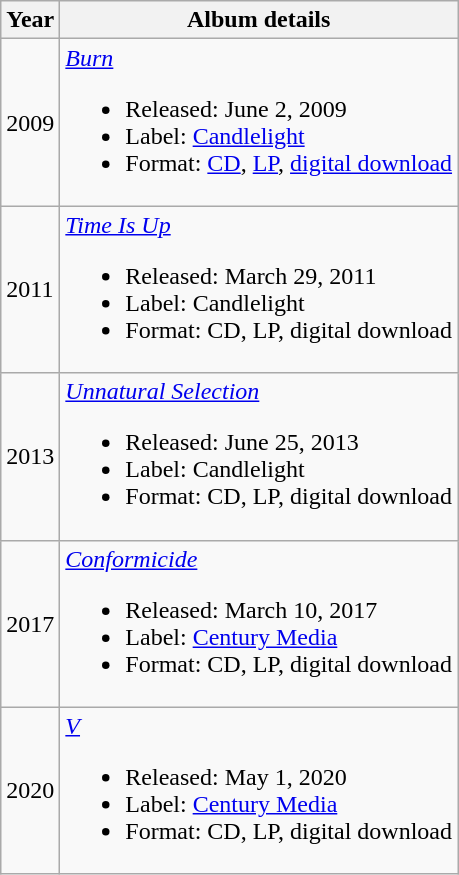<table class="wikitable">
<tr>
<th scope="col">Year</th>
<th scope="col">Album details</th>
</tr>
<tr>
<td>2009</td>
<td><em><a href='#'>Burn</a></em><br><ul><li>Released: June 2, 2009</li><li>Label: <a href='#'>Candlelight</a></li><li>Format: <a href='#'>CD</a>, <a href='#'>LP</a>, <a href='#'>digital download</a></li></ul></td>
</tr>
<tr>
<td>2011</td>
<td><em><a href='#'>Time Is Up</a></em><br><ul><li>Released: March 29, 2011</li><li>Label: Candlelight</li><li>Format: CD, LP, digital download</li></ul></td>
</tr>
<tr>
<td>2013</td>
<td><em><a href='#'>Unnatural Selection</a></em><br><ul><li>Released: June 25, 2013</li><li>Label: Candlelight</li><li>Format: CD, LP, digital download</li></ul></td>
</tr>
<tr>
<td>2017</td>
<td><em><a href='#'>Conformicide</a></em><br><ul><li>Released: March 10, 2017</li><li>Label: <a href='#'>Century Media</a></li><li>Format: CD, LP, digital download</li></ul></td>
</tr>
<tr>
<td>2020</td>
<td><em><a href='#'>V</a></em><br><ul><li>Released: May 1, 2020</li><li>Label: <a href='#'>Century Media</a></li><li>Format: CD, LP, digital download</li></ul></td>
</tr>
</table>
